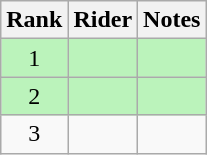<table class="wikitable sortable"  style="text-align:center">
<tr>
<th>Rank</th>
<th>Rider</th>
<th>Notes</th>
</tr>
<tr bgcolor=#bbf3bb>
<td>1</td>
<td align="left"></td>
<td></td>
</tr>
<tr bgcolor=#bbf3bb>
<td>2</td>
<td align="left"></td>
<td></td>
</tr>
<tr>
<td>3</td>
<td align="left"></td>
<td></td>
</tr>
</table>
